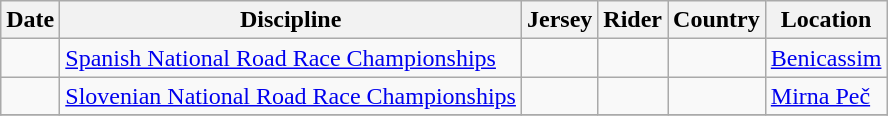<table class="wikitable">
<tr>
<th>Date</th>
<th>Discipline</th>
<th>Jersey</th>
<th>Rider</th>
<th>Country</th>
<th>Location</th>
</tr>
<tr>
<td></td>
<td><a href='#'>Spanish National Road Race Championships</a></td>
<td></td>
<td></td>
<td></td>
<td><a href='#'>Benicassim</a></td>
</tr>
<tr>
<td></td>
<td><a href='#'>Slovenian National Road Race Championships</a></td>
<td></td>
<td></td>
<td></td>
<td><a href='#'>Mirna Peč</a></td>
</tr>
<tr>
</tr>
</table>
